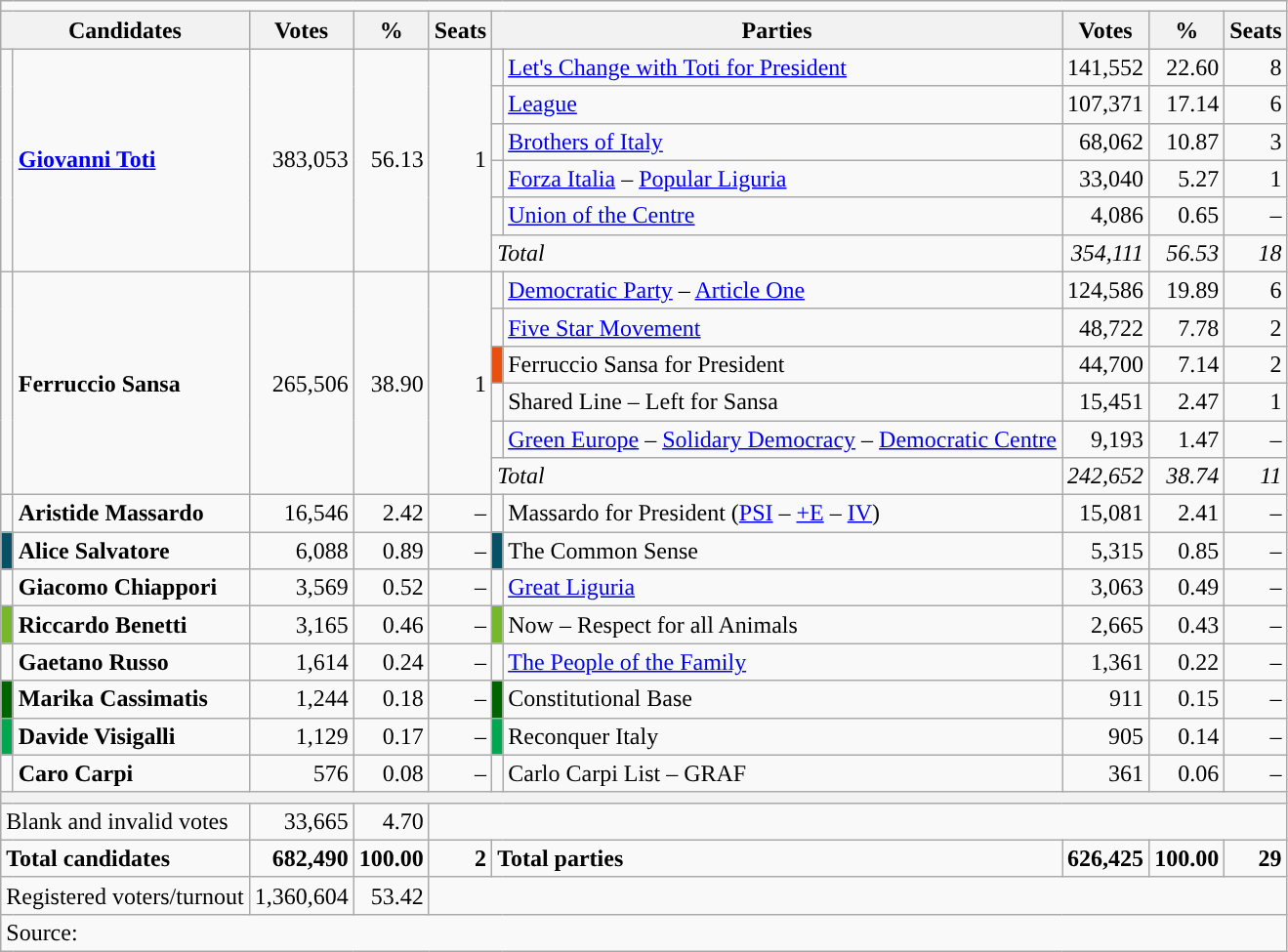<table class="wikitable">
<tr>
<td colspan="10"></td>
</tr>
<tr>
<th colspan="2">Candidates</th>
<th>Votes</th>
<th>%</th>
<th>Seats</th>
<th colspan="2">Parties</th>
<th>Votes</th>
<th>%</th>
<th>Seats</th>
</tr>
<tr>
<td rowspan="6"></td>
<td rowspan="6"><strong><a href='#'>Giovanni Toti</a></strong></td>
<td rowspan="6" align="right">383,053</td>
<td rowspan="6" align="right">56.13</td>
<td rowspan="6" align="right">1</td>
<td></td>
<td><a href='#'>Let's Change with Toti for President</a></td>
<td align="right">141,552</td>
<td align="right">22.60</td>
<td align="right">8</td>
</tr>
<tr>
<td></td>
<td><a href='#'>League</a></td>
<td align="right">107,371</td>
<td align="right">17.14</td>
<td align="right">6</td>
</tr>
<tr>
<td></td>
<td><a href='#'>Brothers of Italy</a></td>
<td align="right">68,062</td>
<td align="right">10.87</td>
<td align="right">3</td>
</tr>
<tr>
<td></td>
<td><a href='#'>Forza Italia</a> – <a href='#'>Popular Liguria</a></td>
<td align="right">33,040</td>
<td align="right">5.27</td>
<td align="right">1</td>
</tr>
<tr>
<td></td>
<td><a href='#'>Union of the Centre</a></td>
<td align="right">4,086</td>
<td align="right">0.65</td>
<td align="right">–</td>
</tr>
<tr>
<td colspan="2"><em>Total</em></td>
<td align="right"><em>354,111</em></td>
<td align="right"><em>56.53</em></td>
<td align="right"><em>18</em></td>
</tr>
<tr>
<td rowspan="6"></td>
<td rowspan="6"><strong>Ferruccio Sansa</strong></td>
<td rowspan="6" align="right">265,506</td>
<td rowspan="6" align="right">38.90</td>
<td rowspan="6" align="right">1</td>
<td></td>
<td><a href='#'>Democratic Party</a> – <a href='#'>Article One</a></td>
<td align="right">124,586</td>
<td align="right">19.89</td>
<td align="right">6</td>
</tr>
<tr>
<td></td>
<td><a href='#'>Five Star Movement</a></td>
<td align="right">48,722</td>
<td align="right">7.78</td>
<td align="right">2</td>
</tr>
<tr>
<td bgcolor="#E8500F"></td>
<td>Ferruccio Sansa for President</td>
<td align="right">44,700</td>
<td align="right">7.14</td>
<td align="right">2</td>
</tr>
<tr>
<td></td>
<td>Shared Line – Left for Sansa</td>
<td align="right">15,451</td>
<td align="right">2.47</td>
<td align="right">1</td>
</tr>
<tr>
<td></td>
<td><a href='#'>Green Europe</a> – <a href='#'>Solidary Democracy</a> – <a href='#'>Democratic Centre</a></td>
<td align="right">9,193</td>
<td align="right">1.47</td>
<td align="right">–</td>
</tr>
<tr>
<td colspan="2"><em>Total</em></td>
<td align="right"><em>242,652</em></td>
<td align="right"><em>38.74</em></td>
<td align="right"><em>11</em></td>
</tr>
<tr>
<td rowspan="1"></td>
<td rowspan="1"><strong>Aristide Massardo</strong></td>
<td rowspan="1" align="right">16,546</td>
<td rowspan="1" align="right">2.42</td>
<td rowspan="1" align="right">–</td>
<td></td>
<td>Massardo for President (<a href='#'>PSI</a> – <a href='#'>+E</a> – <a href='#'>IV</a>)</td>
<td align="right">15,081</td>
<td align="right">2.41</td>
<td align="right">–</td>
</tr>
<tr>
<td rowspan="1" bgcolor="#065166"></td>
<td rowspan="1"><strong>Alice Salvatore</strong></td>
<td rowspan="1" align="right">6,088</td>
<td rowspan="1" align="right">0.89</td>
<td rowspan="1" align="right">–</td>
<td bgcolor="#065166"></td>
<td>The Common Sense</td>
<td align="right">5,315</td>
<td align="right">0.85</td>
<td align="right">–</td>
</tr>
<tr>
<td rowspan="1"></td>
<td rowspan="1"><strong>Giacomo Chiappori</strong></td>
<td rowspan="1" align="right">3,569</td>
<td rowspan="1" align="right">0.52</td>
<td rowspan="1" align="right">–</td>
<td></td>
<td><a href='#'>Great Liguria</a></td>
<td align="right">3,063</td>
<td align="right">0.49</td>
<td align="right">–</td>
</tr>
<tr>
<td rowspan="1" bgcolor="#77b72a"></td>
<td rowspan="1"><strong>Riccardo Benetti</strong></td>
<td rowspan="1" align="right">3,165</td>
<td rowspan="1" align="right">0.46</td>
<td rowspan="1" align="right">–</td>
<td bgcolor="#77b72a"></td>
<td>Now – Respect for all Animals</td>
<td align="right">2,665</td>
<td align="right">0.43</td>
<td align="right">–</td>
</tr>
<tr>
<td rowspan="1"></td>
<td rowspan="1"><strong>Gaetano Russo</strong></td>
<td rowspan="1" align="right">1,614</td>
<td rowspan="1" align="right">0.24</td>
<td rowspan="1" align="right">–</td>
<td></td>
<td><a href='#'>The People of the Family</a></td>
<td align="right">1,361</td>
<td align="right">0.22</td>
<td align="right">–</td>
</tr>
<tr>
<td rowspan="1" bgcolor="#006400"></td>
<td rowspan="1"><strong>Marika Cassimatis</strong></td>
<td rowspan="1" align="right">1,244</td>
<td rowspan="1" align="right">0.18</td>
<td rowspan="1" align="right">–</td>
<td bgcolor="#006400"></td>
<td>Constitutional Base</td>
<td align="right">911</td>
<td align="right">0.15</td>
<td align="right">–</td>
</tr>
<tr>
<td rowspan="1" bgcolor="#00A650"></td>
<td rowspan="1"><strong>Davide Visigalli</strong></td>
<td rowspan="1" align="right">1,129</td>
<td rowspan="1" align="right">0.17</td>
<td rowspan="1" align="right">–</td>
<td bgcolor="#00A650"></td>
<td>Reconquer Italy</td>
<td align="right">905</td>
<td align="right">0.14</td>
<td align="right">–</td>
</tr>
<tr>
<td rowspan="1"></td>
<td rowspan="1"><strong>Caro Carpi</strong></td>
<td rowspan="1" align="right">576</td>
<td rowspan="1" align="right">0.08</td>
<td rowspan="1" align="right">–</td>
<td></td>
<td>Carlo Carpi List – GRAF</td>
<td align="right">361</td>
<td align="right">0.06</td>
<td align="right">–</td>
</tr>
<tr>
<th colspan="10"></th>
</tr>
<tr>
<td colspan="2">Blank and invalid votes</td>
<td align="right">33,665</td>
<td align="right">4.70</td>
<td colspan="7"></td>
</tr>
<tr>
<td colspan="2"><strong>Total candidates</strong></td>
<td align="right"><strong>682,490</strong></td>
<td align="right"><strong>100.00</strong></td>
<td align="right"><strong>2</strong></td>
<td colspan="2"><strong>Total parties</strong></td>
<td align="right"><strong>626,425</strong></td>
<td align="right"><strong>100.00</strong></td>
<td align="right"><strong>29</strong></td>
</tr>
<tr>
<td colspan="2">Registered voters/turnout</td>
<td align="right">1,360,604</td>
<td align="right">53.42</td>
<td colspan="7"></td>
</tr>
<tr>
<td colspan="10">Source: </td>
</tr>
</table>
